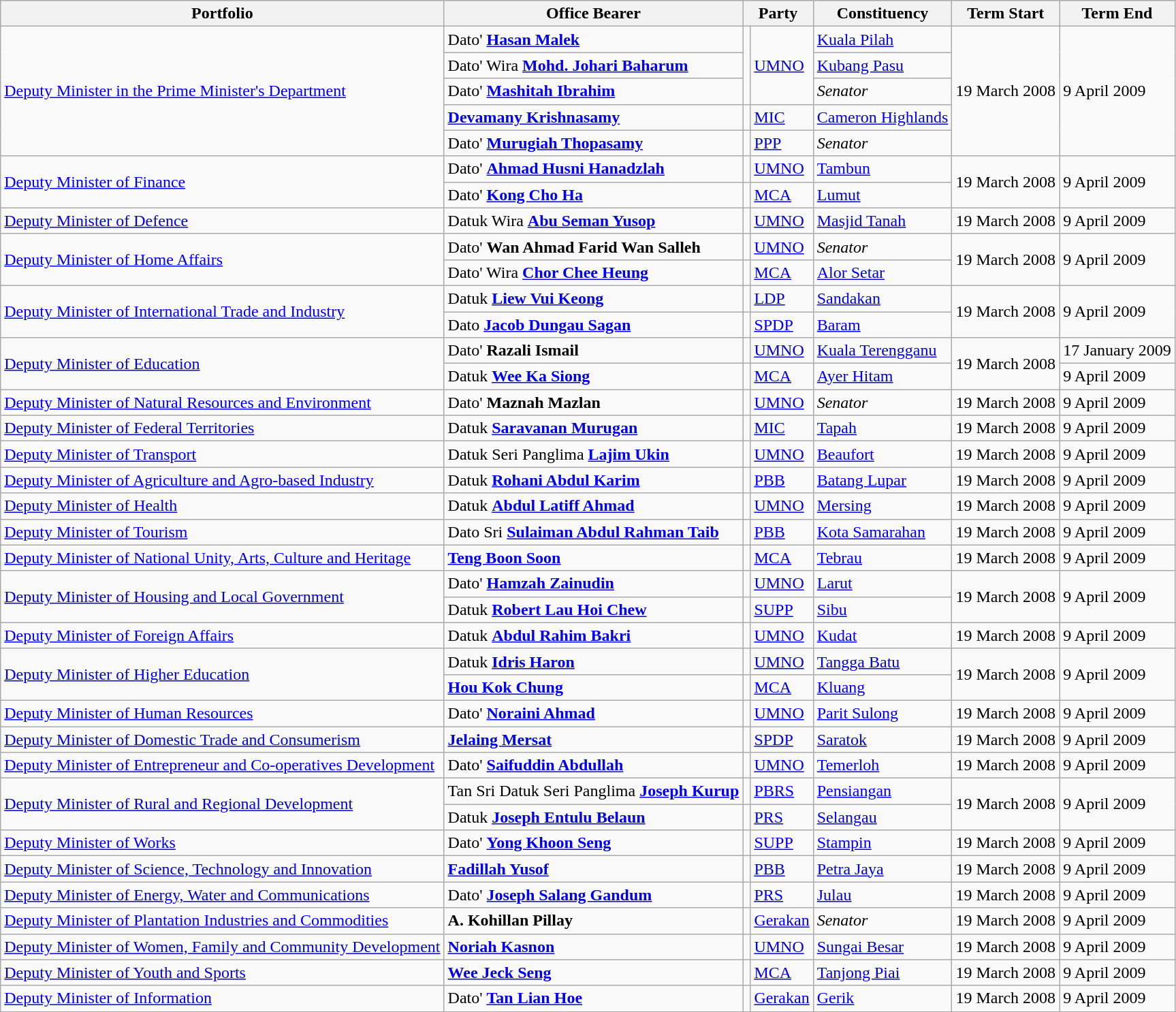<table class="sortable wikitable">
<tr>
<th>Portfolio</th>
<th>Office Bearer</th>
<th colspan=2>Party</th>
<th>Constituency</th>
<th>Term Start</th>
<th>Term End</th>
</tr>
<tr>
<td rowspan=5><a href='#'>Deputy Minister in the Prime Minister's Department</a></td>
<td>Dato' <strong><a href='#'>Hasan Malek</a></strong> </td>
<td rowspan=3 bgcolor=></td>
<td rowspan=3><a href='#'>UMNO</a></td>
<td><a href='#'>Kuala Pilah</a></td>
<td rowspan=5>19 March 2008</td>
<td rowspan=5>9 April 2009</td>
</tr>
<tr>
<td>Dato' Wira <strong><a href='#'>Mohd. Johari Baharum</a></strong> </td>
<td><a href='#'>Kubang Pasu</a></td>
</tr>
<tr>
<td>Dato' <strong><a href='#'>Mashitah Ibrahim</a></strong></td>
<td><em>Senator</em></td>
</tr>
<tr>
<td><strong><a href='#'>Devamany Krishnasamy</a></strong> </td>
<td bgcolor=></td>
<td><a href='#'>MIC</a></td>
<td><a href='#'>Cameron Highlands</a></td>
</tr>
<tr>
<td>Dato' <strong><a href='#'>Murugiah Thopasamy</a></strong></td>
<td bgcolor=></td>
<td><a href='#'>PPP</a></td>
<td><em>Senator</em></td>
</tr>
<tr>
<td rowspan=2><a href='#'>Deputy Minister of Finance</a></td>
<td>Dato' <strong><a href='#'>Ahmad Husni Hanadzlah</a></strong> </td>
<td bgcolor=></td>
<td><a href='#'>UMNO</a></td>
<td><a href='#'>Tambun</a></td>
<td rowspan=2>19 March 2008</td>
<td rowspan=2>9 April 2009</td>
</tr>
<tr>
<td>Dato' <strong><a href='#'>Kong Cho Ha</a></strong> </td>
<td bgcolor=></td>
<td><a href='#'>MCA</a></td>
<td><a href='#'>Lumut</a></td>
</tr>
<tr>
<td><a href='#'>Deputy Minister of Defence</a></td>
<td>Datuk Wira <strong><a href='#'>Abu Seman Yusop</a></strong> </td>
<td bgcolor=></td>
<td><a href='#'>UMNO</a></td>
<td><a href='#'>Masjid Tanah</a></td>
<td>19 March 2008</td>
<td>9 April 2009</td>
</tr>
<tr>
<td rowspan=2><a href='#'>Deputy Minister of Home Affairs</a></td>
<td>Dato' <strong>Wan Ahmad Farid Wan Salleh</strong></td>
<td bgcolor=></td>
<td><a href='#'>UMNO</a></td>
<td><em>Senator</em></td>
<td rowspan=2>19 March 2008</td>
<td rowspan=2>9 April 2009</td>
</tr>
<tr>
<td>Dato' Wira <strong><a href='#'>Chor Chee Heung</a></strong> </td>
<td bgcolor=></td>
<td><a href='#'>MCA</a></td>
<td><a href='#'>Alor Setar</a></td>
</tr>
<tr>
<td rowspan=2><a href='#'>Deputy Minister of International Trade and Industry</a></td>
<td>Datuk <strong><a href='#'>Liew Vui Keong</a></strong> </td>
<td bgcolor=></td>
<td><a href='#'>LDP</a></td>
<td><a href='#'>Sandakan</a></td>
<td rowspan=2>19 March 2008</td>
<td rowspan=2>9 April 2009</td>
</tr>
<tr>
<td>Dato <strong><a href='#'>Jacob Dungau Sagan</a></strong> </td>
<td bgcolor=></td>
<td><a href='#'>SPDP</a></td>
<td><a href='#'>Baram</a></td>
</tr>
<tr>
<td rowspan=2><a href='#'>Deputy Minister of Education</a></td>
<td>Dato' <strong>Razali Ismail</strong> </td>
<td bgcolor=></td>
<td><a href='#'>UMNO</a></td>
<td><a href='#'>Kuala Terengganu</a></td>
<td rowspan=2>19 March 2008</td>
<td>17 January 2009</td>
</tr>
<tr>
<td>Datuk <strong><a href='#'>Wee Ka Siong</a></strong> </td>
<td bgcolor=></td>
<td><a href='#'>MCA</a></td>
<td><a href='#'>Ayer Hitam</a></td>
<td>9 April 2009</td>
</tr>
<tr>
<td><a href='#'>Deputy Minister of Natural Resources and Environment</a></td>
<td>Dato' <strong>Maznah Mazlan</strong></td>
<td bgcolor=></td>
<td><a href='#'>UMNO</a></td>
<td><em>Senator</em></td>
<td>19 March 2008</td>
<td>9 April 2009</td>
</tr>
<tr>
<td><a href='#'>Deputy Minister of Federal Territories</a></td>
<td>Datuk <strong><a href='#'>Saravanan Murugan</a></strong> </td>
<td bgcolor=></td>
<td><a href='#'>MIC</a></td>
<td><a href='#'>Tapah</a></td>
<td>19 March 2008</td>
<td>9 April 2009</td>
</tr>
<tr>
<td><a href='#'>Deputy Minister of Transport</a></td>
<td>Datuk Seri Panglima <strong><a href='#'>Lajim Ukin</a></strong> </td>
<td bgcolor=></td>
<td><a href='#'>UMNO</a></td>
<td><a href='#'>Beaufort</a></td>
<td>19 March 2008</td>
<td>9 April 2009</td>
</tr>
<tr>
<td><a href='#'>Deputy Minister of Agriculture and Agro-based Industry</a></td>
<td>Datuk <strong><a href='#'>Rohani Abdul Karim</a></strong> </td>
<td bgcolor=></td>
<td><a href='#'>PBB</a></td>
<td><a href='#'>Batang Lupar</a></td>
<td>19 March 2008</td>
<td>9 April 2009</td>
</tr>
<tr>
<td><a href='#'>Deputy Minister of Health</a></td>
<td>Datuk <strong><a href='#'>Abdul Latiff Ahmad</a></strong> </td>
<td bgcolor=></td>
<td><a href='#'>UMNO</a></td>
<td><a href='#'>Mersing</a></td>
<td>19 March 2008</td>
<td>9 April 2009</td>
</tr>
<tr>
<td><a href='#'>Deputy Minister of Tourism</a></td>
<td>Dato Sri <strong><a href='#'>Sulaiman Abdul Rahman Taib</a></strong> </td>
<td bgcolor=></td>
<td><a href='#'>PBB</a></td>
<td><a href='#'>Kota Samarahan</a></td>
<td>19 March 2008</td>
<td>9 April 2009</td>
</tr>
<tr>
<td><a href='#'>Deputy Minister of National Unity, Arts, Culture and Heritage</a></td>
<td><strong><a href='#'>Teng Boon Soon</a></strong> </td>
<td bgcolor=></td>
<td><a href='#'>MCA</a></td>
<td><a href='#'>Tebrau</a></td>
<td>19 March 2008</td>
<td>9 April 2009</td>
</tr>
<tr>
<td rowspan=2><a href='#'>Deputy Minister of Housing and Local Government</a></td>
<td>Dato' <strong><a href='#'>Hamzah Zainudin</a></strong> </td>
<td bgcolor=></td>
<td><a href='#'>UMNO</a></td>
<td><a href='#'>Larut</a></td>
<td rowspan=2>19 March 2008</td>
<td rowspan=2>9 April 2009</td>
</tr>
<tr>
<td>Datuk <strong><a href='#'>Robert Lau Hoi Chew</a></strong> </td>
<td bgcolor=></td>
<td><a href='#'>SUPP</a></td>
<td><a href='#'>Sibu</a></td>
</tr>
<tr>
<td><a href='#'>Deputy Minister of Foreign Affairs</a></td>
<td>Datuk <strong><a href='#'>Abdul Rahim Bakri</a></strong> </td>
<td bgcolor=></td>
<td><a href='#'>UMNO</a></td>
<td><a href='#'>Kudat</a></td>
<td>19 March 2008</td>
<td>9 April 2009</td>
</tr>
<tr>
<td rowspan=2><a href='#'>Deputy Minister of Higher Education</a></td>
<td>Datuk <strong><a href='#'>Idris Haron</a></strong> </td>
<td bgcolor=></td>
<td><a href='#'>UMNO</a></td>
<td><a href='#'>Tangga Batu</a></td>
<td rowspan=2>19 March 2008</td>
<td rowspan=2>9 April 2009</td>
</tr>
<tr>
<td><strong><a href='#'>Hou Kok Chung</a></strong> </td>
<td bgcolor=></td>
<td><a href='#'>MCA</a></td>
<td><a href='#'>Kluang</a></td>
</tr>
<tr>
<td><a href='#'>Deputy Minister of Human Resources</a></td>
<td>Dato' <strong><a href='#'>Noraini Ahmad</a></strong> </td>
<td bgcolor=></td>
<td><a href='#'>UMNO</a></td>
<td><a href='#'>Parit Sulong</a></td>
<td>19 March 2008</td>
<td>9 April 2009</td>
</tr>
<tr>
<td><a href='#'>Deputy Minister of Domestic Trade and Consumerism</a></td>
<td><strong><a href='#'>Jelaing Mersat</a></strong> </td>
<td bgcolor=></td>
<td><a href='#'>SPDP</a></td>
<td><a href='#'>Saratok</a></td>
<td>19 March 2008</td>
<td>9 April 2009</td>
</tr>
<tr>
<td><a href='#'>Deputy Minister of Entrepreneur and Co-operatives Development</a></td>
<td>Dato' <strong><a href='#'>Saifuddin Abdullah</a></strong> </td>
<td bgcolor=></td>
<td><a href='#'>UMNO</a></td>
<td><a href='#'>Temerloh</a></td>
<td>19 March 2008</td>
<td>9 April 2009</td>
</tr>
<tr>
<td rowspan=2><a href='#'>Deputy Minister of Rural and Regional Development</a></td>
<td>Tan Sri Datuk Seri Panglima <strong><a href='#'>Joseph Kurup</a></strong> </td>
<td bgcolor=></td>
<td><a href='#'>PBRS</a></td>
<td><a href='#'>Pensiangan</a></td>
<td rowspan=2>19 March 2008</td>
<td rowspan=2>9 April 2009</td>
</tr>
<tr>
<td>Datuk <strong><a href='#'>Joseph Entulu Belaun</a></strong> </td>
<td bgcolor=></td>
<td><a href='#'>PRS</a></td>
<td><a href='#'>Selangau</a></td>
</tr>
<tr>
<td><a href='#'>Deputy Minister of Works</a></td>
<td>Dato' <strong><a href='#'>Yong Khoon Seng</a></strong> </td>
<td bgcolor=></td>
<td><a href='#'>SUPP</a></td>
<td><a href='#'>Stampin</a></td>
<td>19 March 2008</td>
<td>9 April 2009</td>
</tr>
<tr>
<td><a href='#'>Deputy Minister of Science, Technology and Innovation</a></td>
<td><strong><a href='#'>Fadillah Yusof</a></strong> </td>
<td bgcolor=></td>
<td><a href='#'>PBB</a></td>
<td><a href='#'>Petra Jaya</a></td>
<td>19 March 2008</td>
<td>9 April 2009</td>
</tr>
<tr>
<td><a href='#'>Deputy Minister of Energy, Water and Communications</a></td>
<td>Dato' <strong><a href='#'>Joseph Salang Gandum</a></strong> </td>
<td bgcolor=></td>
<td><a href='#'>PRS</a></td>
<td><a href='#'>Julau</a></td>
<td>19 March 2008</td>
<td>9 April 2009</td>
</tr>
<tr>
<td><a href='#'>Deputy Minister of Plantation Industries and Commodities</a></td>
<td><strong>A. Kohillan Pillay</strong></td>
<td bgcolor=></td>
<td><a href='#'>Gerakan</a></td>
<td><em>Senator</em></td>
<td>19 March 2008</td>
<td>9 April 2009</td>
</tr>
<tr>
<td><a href='#'>Deputy Minister of Women, Family and Community Development</a></td>
<td><strong><a href='#'>Noriah Kasnon</a></strong> </td>
<td bgcolor=></td>
<td><a href='#'>UMNO</a></td>
<td><a href='#'>Sungai Besar</a></td>
<td>19 March 2008</td>
<td>9 April 2009</td>
</tr>
<tr>
<td><a href='#'>Deputy Minister of Youth and Sports</a></td>
<td><strong><a href='#'>Wee Jeck Seng</a></strong> </td>
<td bgcolor=></td>
<td><a href='#'>MCA</a></td>
<td><a href='#'>Tanjong Piai</a></td>
<td>19 March 2008</td>
<td>9 April 2009</td>
</tr>
<tr>
<td><a href='#'>Deputy Minister of Information</a></td>
<td>Dato' <strong><a href='#'>Tan Lian Hoe</a></strong> </td>
<td bgcolor=></td>
<td><a href='#'>Gerakan</a></td>
<td><a href='#'>Gerik</a></td>
<td>19 March 2008</td>
<td>9 April 2009</td>
</tr>
</table>
